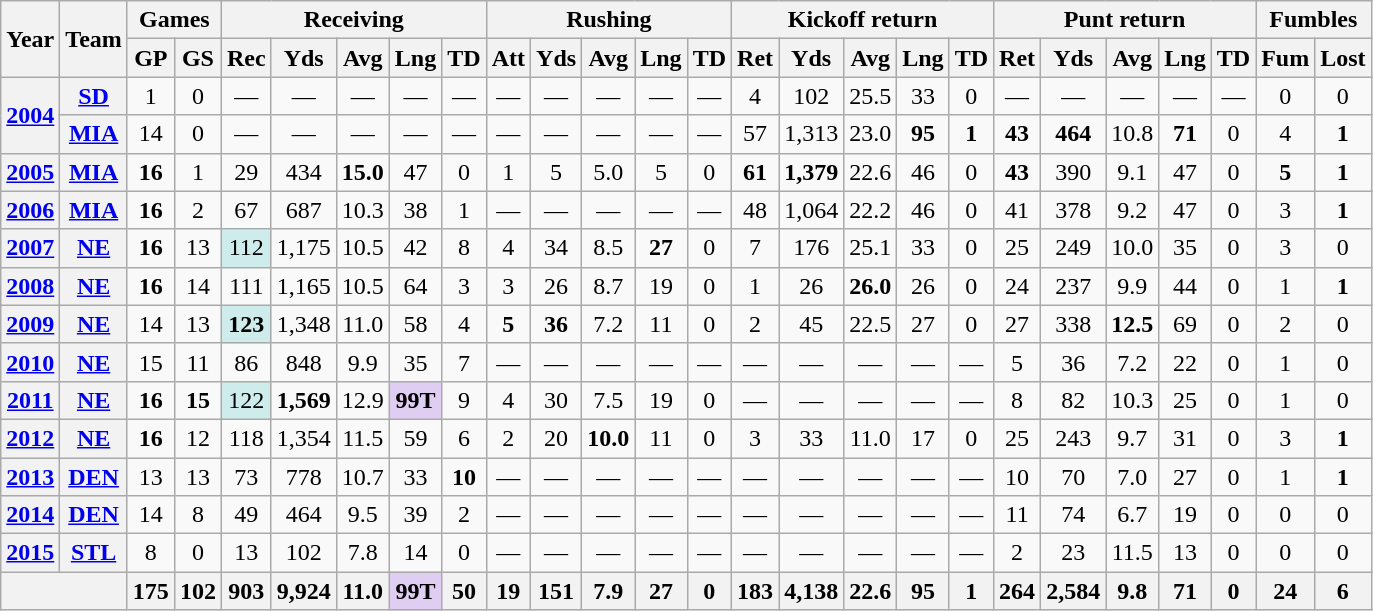<table class=wikitable style="text-align:center;">
<tr>
<th rowspan="2">Year</th>
<th rowspan="2">Team</th>
<th colspan="2">Games</th>
<th colspan="5">Receiving</th>
<th colspan="5">Rushing</th>
<th colspan="5">Kickoff return</th>
<th colspan="5">Punt return</th>
<th colspan="2">Fumbles</th>
</tr>
<tr>
<th>GP</th>
<th>GS</th>
<th>Rec</th>
<th>Yds</th>
<th>Avg</th>
<th>Lng</th>
<th>TD</th>
<th>Att</th>
<th>Yds</th>
<th>Avg</th>
<th>Lng</th>
<th>TD</th>
<th>Ret</th>
<th>Yds</th>
<th>Avg</th>
<th>Lng</th>
<th>TD</th>
<th>Ret</th>
<th>Yds</th>
<th>Avg</th>
<th>Lng</th>
<th>TD</th>
<th>Fum</th>
<th>Lost</th>
</tr>
<tr>
<th rowspan="2"><a href='#'>2004</a></th>
<th><a href='#'>SD</a></th>
<td>1</td>
<td>0</td>
<td>—</td>
<td>—</td>
<td>—</td>
<td>—</td>
<td>—</td>
<td>—</td>
<td>—</td>
<td>—</td>
<td>—</td>
<td>—</td>
<td>4</td>
<td>102</td>
<td>25.5</td>
<td>33</td>
<td>0</td>
<td>—</td>
<td>—</td>
<td>—</td>
<td>—</td>
<td>—</td>
<td>0</td>
<td>0</td>
</tr>
<tr>
<th><a href='#'>MIA</a></th>
<td>14</td>
<td>0</td>
<td>—</td>
<td>—</td>
<td>—</td>
<td>—</td>
<td>—</td>
<td>—</td>
<td>—</td>
<td>—</td>
<td>—</td>
<td>—</td>
<td>57</td>
<td>1,313</td>
<td>23.0</td>
<td><strong>95</strong></td>
<td><strong>1</strong></td>
<td><strong>43</strong></td>
<td><strong>464</strong></td>
<td>10.8</td>
<td><strong>71</strong></td>
<td>0</td>
<td>4</td>
<td><strong>1</strong></td>
</tr>
<tr>
<th><a href='#'>2005</a></th>
<th><a href='#'>MIA</a></th>
<td><strong>16</strong></td>
<td>1</td>
<td>29</td>
<td>434</td>
<td><strong>15.0</strong></td>
<td>47</td>
<td>0</td>
<td>1</td>
<td>5</td>
<td>5.0</td>
<td>5</td>
<td>0</td>
<td><strong>61</strong></td>
<td><strong>1,379</strong></td>
<td>22.6</td>
<td>46</td>
<td>0</td>
<td><strong>43</strong></td>
<td>390</td>
<td>9.1</td>
<td>47</td>
<td>0</td>
<td><strong>5</strong></td>
<td><strong>1</strong></td>
</tr>
<tr>
<th><a href='#'>2006</a></th>
<th><a href='#'>MIA</a></th>
<td><strong>16</strong></td>
<td>2</td>
<td>67</td>
<td>687</td>
<td>10.3</td>
<td>38</td>
<td>1</td>
<td>—</td>
<td>—</td>
<td>—</td>
<td>—</td>
<td>—</td>
<td>48</td>
<td>1,064</td>
<td>22.2</td>
<td>46</td>
<td>0</td>
<td>41</td>
<td>378</td>
<td>9.2</td>
<td>47</td>
<td>0</td>
<td>3</td>
<td><strong>1</strong></td>
</tr>
<tr>
<th><a href='#'>2007</a></th>
<th><a href='#'>NE</a></th>
<td><strong>16</strong></td>
<td>13</td>
<td style="background:#cfecec;">112</td>
<td>1,175</td>
<td>10.5</td>
<td>42</td>
<td>8</td>
<td>4</td>
<td>34</td>
<td>8.5</td>
<td><strong>27</strong></td>
<td>0</td>
<td>7</td>
<td>176</td>
<td>25.1</td>
<td>33</td>
<td>0</td>
<td>25</td>
<td>249</td>
<td>10.0</td>
<td>35</td>
<td>0</td>
<td>3</td>
<td>0</td>
</tr>
<tr>
<th><a href='#'>2008</a></th>
<th><a href='#'>NE</a></th>
<td><strong>16</strong></td>
<td>14</td>
<td>111</td>
<td>1,165</td>
<td>10.5</td>
<td>64</td>
<td>3</td>
<td>3</td>
<td>26</td>
<td>8.7</td>
<td>19</td>
<td>0</td>
<td>1</td>
<td>26</td>
<td><strong>26.0</strong></td>
<td>26</td>
<td>0</td>
<td>24</td>
<td>237</td>
<td>9.9</td>
<td>44</td>
<td>0</td>
<td>1</td>
<td><strong>1</strong></td>
</tr>
<tr>
<th><a href='#'>2009</a></th>
<th><a href='#'>NE</a></th>
<td>14</td>
<td>13</td>
<td style="background:#cfecec;"><strong>123</strong></td>
<td>1,348</td>
<td>11.0</td>
<td>58</td>
<td>4</td>
<td><strong>5</strong></td>
<td><strong>36</strong></td>
<td>7.2</td>
<td>11</td>
<td>0</td>
<td>2</td>
<td>45</td>
<td>22.5</td>
<td>27</td>
<td>0</td>
<td>27</td>
<td>338</td>
<td><strong>12.5</strong></td>
<td>69</td>
<td>0</td>
<td>2</td>
<td>0</td>
</tr>
<tr>
<th><a href='#'>2010</a></th>
<th><a href='#'>NE</a></th>
<td>15</td>
<td>11</td>
<td>86</td>
<td>848</td>
<td>9.9</td>
<td>35</td>
<td>7</td>
<td>—</td>
<td>—</td>
<td>—</td>
<td>—</td>
<td>—</td>
<td>—</td>
<td>—</td>
<td>—</td>
<td>—</td>
<td>—</td>
<td>5</td>
<td>36</td>
<td>7.2</td>
<td>22</td>
<td>0</td>
<td>1</td>
<td>0</td>
</tr>
<tr>
<th><a href='#'>2011</a></th>
<th><a href='#'>NE</a></th>
<td><strong>16</strong></td>
<td><strong>15</strong></td>
<td style="background:#cfecec;">122</td>
<td><strong>1,569</strong></td>
<td>12.9</td>
<td style="background:#e0cef2;"><strong>99T</strong></td>
<td>9</td>
<td>4</td>
<td>30</td>
<td>7.5</td>
<td>19</td>
<td>0</td>
<td>—</td>
<td>—</td>
<td>—</td>
<td>—</td>
<td>—</td>
<td>8</td>
<td>82</td>
<td>10.3</td>
<td>25</td>
<td>0</td>
<td>1</td>
<td>0</td>
</tr>
<tr>
<th><a href='#'>2012</a></th>
<th><a href='#'>NE</a></th>
<td><strong>16</strong></td>
<td>12</td>
<td>118</td>
<td>1,354</td>
<td>11.5</td>
<td>59</td>
<td>6</td>
<td>2</td>
<td>20</td>
<td><strong>10.0</strong></td>
<td>11</td>
<td>0</td>
<td>3</td>
<td>33</td>
<td>11.0</td>
<td>17</td>
<td>0</td>
<td>25</td>
<td>243</td>
<td>9.7</td>
<td>31</td>
<td>0</td>
<td>3</td>
<td><strong>1</strong></td>
</tr>
<tr>
<th><a href='#'>2013</a></th>
<th><a href='#'>DEN</a></th>
<td>13</td>
<td>13</td>
<td>73</td>
<td>778</td>
<td>10.7</td>
<td>33</td>
<td><strong>10</strong></td>
<td>—</td>
<td>—</td>
<td>—</td>
<td>—</td>
<td>—</td>
<td>—</td>
<td>—</td>
<td>—</td>
<td>—</td>
<td>—</td>
<td>10</td>
<td>70</td>
<td>7.0</td>
<td>27</td>
<td>0</td>
<td>1</td>
<td><strong>1</strong></td>
</tr>
<tr>
<th><a href='#'>2014</a></th>
<th><a href='#'>DEN</a></th>
<td>14</td>
<td>8</td>
<td>49</td>
<td>464</td>
<td>9.5</td>
<td>39</td>
<td>2</td>
<td>—</td>
<td>—</td>
<td>—</td>
<td>—</td>
<td>—</td>
<td>—</td>
<td>—</td>
<td>—</td>
<td>—</td>
<td>—</td>
<td>11</td>
<td>74</td>
<td>6.7</td>
<td>19</td>
<td>0</td>
<td>0</td>
<td>0</td>
</tr>
<tr>
<th><a href='#'>2015</a></th>
<th><a href='#'>STL</a></th>
<td>8</td>
<td>0</td>
<td>13</td>
<td>102</td>
<td>7.8</td>
<td>14</td>
<td>0</td>
<td>—</td>
<td>—</td>
<td>—</td>
<td>—</td>
<td>—</td>
<td>—</td>
<td>—</td>
<td>—</td>
<td>—</td>
<td>—</td>
<td>2</td>
<td>23</td>
<td>11.5</td>
<td>13</td>
<td>0</td>
<td>0</td>
<td>0</td>
</tr>
<tr>
<th colspan="2"></th>
<th>175</th>
<th>102</th>
<th>903</th>
<th>9,924</th>
<th>11.0</th>
<th style="background:#e0cef2;">99T</th>
<th>50</th>
<th>19</th>
<th>151</th>
<th>7.9</th>
<th>27</th>
<th>0</th>
<th>183</th>
<th>4,138</th>
<th>22.6</th>
<th>95</th>
<th>1</th>
<th>264</th>
<th>2,584</th>
<th>9.8</th>
<th>71</th>
<th>0</th>
<th>24</th>
<th>6</th>
</tr>
</table>
